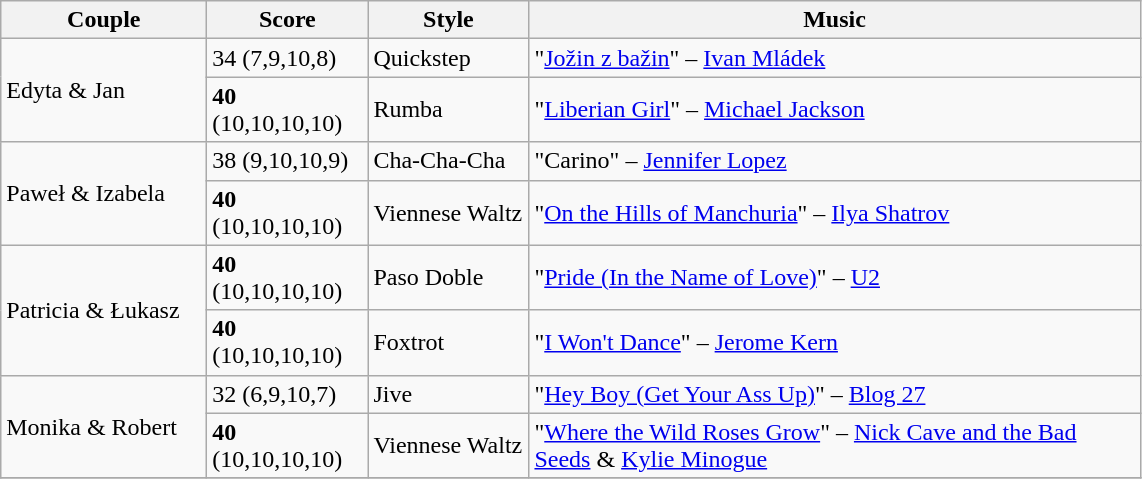<table class="wikitable">
<tr>
<th width="130">Couple</th>
<th width="100">Score</th>
<th width="100">Style</th>
<th width="400">Music</th>
</tr>
<tr>
<td rowspan="2">Edyta & Jan</td>
<td>34 (7,9,10,8)</td>
<td>Quickstep</td>
<td>"<a href='#'>Jožin z bažin</a>" – <a href='#'>Ivan Mládek</a></td>
</tr>
<tr>
<td><strong>40</strong> (10,10,10,10)</td>
<td>Rumba</td>
<td>"<a href='#'>Liberian Girl</a>" – <a href='#'>Michael Jackson</a></td>
</tr>
<tr>
<td rowspan="2">Paweł & Izabela</td>
<td>38 (9,10,10,9)</td>
<td>Cha-Cha-Cha</td>
<td>"Carino" – <a href='#'>Jennifer Lopez</a></td>
</tr>
<tr>
<td><strong>40</strong> (10,10,10,10)</td>
<td>Viennese Waltz</td>
<td>"<a href='#'>On the Hills of Manchuria</a>" – <a href='#'>Ilya Shatrov</a></td>
</tr>
<tr>
<td rowspan="2">Patricia & Łukasz</td>
<td><strong>40</strong> (10,10,10,10)</td>
<td>Paso Doble</td>
<td>"<a href='#'>Pride (In the Name of Love)</a>" – <a href='#'>U2</a></td>
</tr>
<tr>
<td><strong>40</strong> (10,10,10,10)</td>
<td>Foxtrot</td>
<td>"<a href='#'>I Won't Dance</a>" – <a href='#'>Jerome Kern</a></td>
</tr>
<tr>
<td rowspan="2">Monika & Robert</td>
<td>32 (6,9,10,7)</td>
<td>Jive</td>
<td>"<a href='#'>Hey Boy (Get Your Ass Up)</a>" – <a href='#'>Blog 27</a></td>
</tr>
<tr>
<td><strong>40</strong> (10,10,10,10)</td>
<td>Viennese Waltz</td>
<td>"<a href='#'>Where the Wild Roses Grow</a>" – <a href='#'>Nick Cave and the Bad Seeds</a> & <a href='#'>Kylie Minogue</a></td>
</tr>
<tr>
</tr>
</table>
